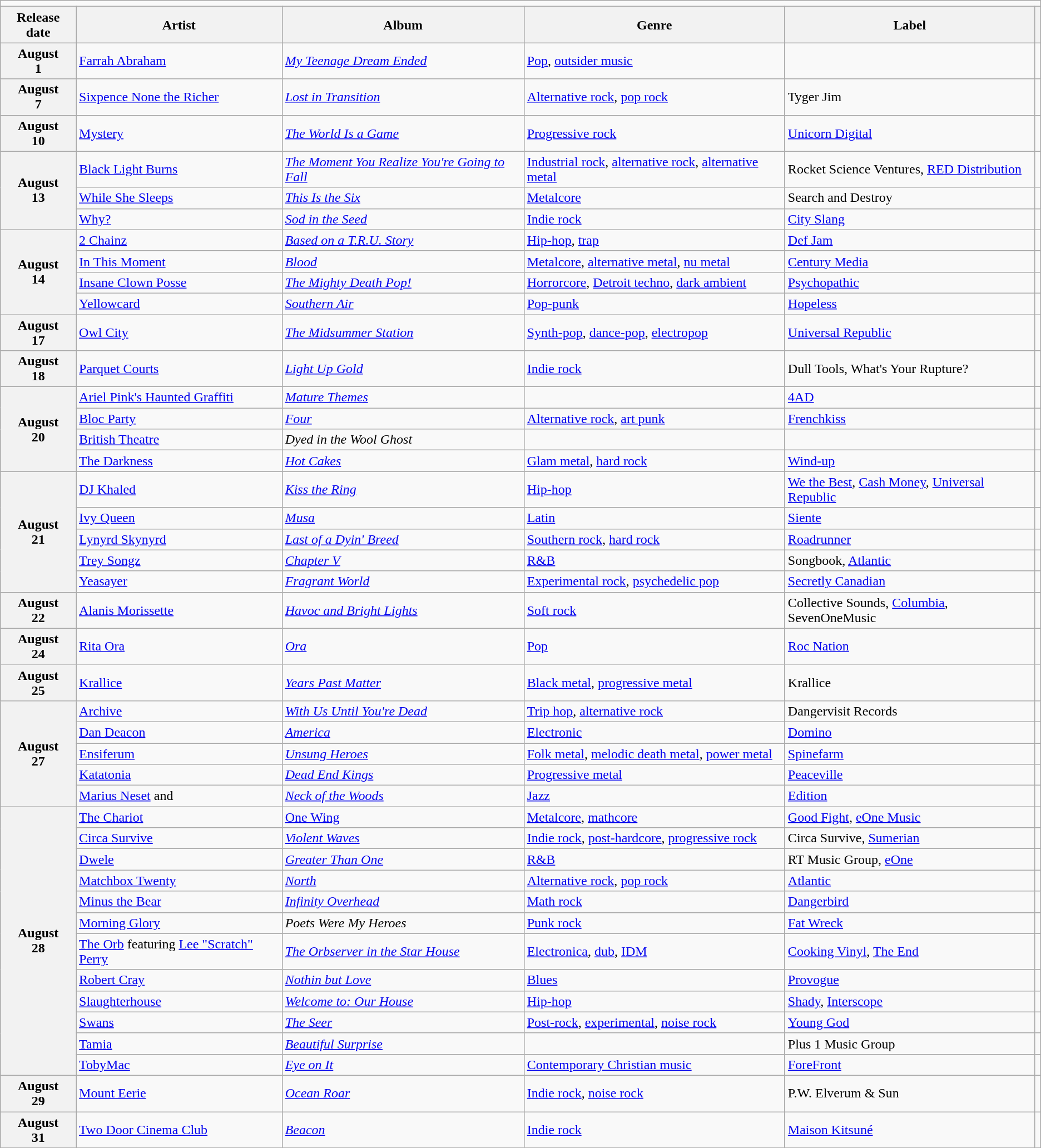<table class="wikitable plainrowheaders">
<tr>
<td colspan="6" style="text-align:center;"></td>
</tr>
<tr>
<th scope="col">Release date</th>
<th scope="col">Artist</th>
<th scope="col">Album</th>
<th scope="col">Genre</th>
<th scope="col">Label</th>
<th scope="col"></th>
</tr>
<tr>
<th scope="row" style="text-align:center;">August<br>1</th>
<td><a href='#'>Farrah Abraham</a></td>
<td><em><a href='#'>My Teenage Dream Ended</a></em></td>
<td><a href='#'>Pop</a>, <a href='#'>outsider music</a></td>
<td></td>
<td></td>
</tr>
<tr>
<th scope="row" style="text-align:center;">August<br>7</th>
<td><a href='#'>Sixpence None the Richer</a></td>
<td><em><a href='#'>Lost in Transition</a></em></td>
<td><a href='#'>Alternative rock</a>, <a href='#'>pop rock</a></td>
<td>Tyger Jim</td>
<td></td>
</tr>
<tr>
<th scope="row" style="text-align:center;">August<br>10</th>
<td><a href='#'>Mystery</a></td>
<td><em><a href='#'>The World Is a Game</a></em></td>
<td><a href='#'>Progressive rock</a></td>
<td><a href='#'>Unicorn Digital</a></td>
<td></td>
</tr>
<tr>
<th scope="row" rowspan="3" style="text-align:center;">August<br>13</th>
<td><a href='#'>Black Light Burns</a></td>
<td><em><a href='#'>The Moment You Realize You're Going to Fall</a></em></td>
<td><a href='#'>Industrial rock</a>, <a href='#'>alternative rock</a>, <a href='#'>alternative metal</a></td>
<td>Rocket Science Ventures, <a href='#'>RED Distribution</a></td>
<td></td>
</tr>
<tr>
<td><a href='#'>While She Sleeps</a></td>
<td><em><a href='#'>This Is the Six</a></em></td>
<td><a href='#'>Metalcore</a></td>
<td>Search and Destroy</td>
<td></td>
</tr>
<tr>
<td><a href='#'>Why?</a></td>
<td><em><a href='#'>Sod in the Seed</a></em></td>
<td><a href='#'>Indie rock</a></td>
<td><a href='#'>City Slang</a></td>
<td></td>
</tr>
<tr>
<th scope="row" rowspan="4" style="text-align:center;">August<br>14</th>
<td><a href='#'>2 Chainz</a></td>
<td><em><a href='#'>Based on a T.R.U. Story</a></em></td>
<td><a href='#'>Hip-hop</a>, <a href='#'>trap</a></td>
<td><a href='#'>Def Jam</a></td>
<td></td>
</tr>
<tr>
<td><a href='#'>In This Moment</a></td>
<td><em><a href='#'>Blood</a></em></td>
<td><a href='#'>Metalcore</a>, <a href='#'>alternative metal</a>, <a href='#'>nu metal</a></td>
<td><a href='#'>Century Media</a></td>
<td></td>
</tr>
<tr>
<td><a href='#'>Insane Clown Posse</a></td>
<td><em><a href='#'>The Mighty Death Pop!</a></em></td>
<td><a href='#'>Horrorcore</a>, <a href='#'>Detroit techno</a>, <a href='#'>dark ambient</a></td>
<td><a href='#'>Psychopathic</a></td>
<td></td>
</tr>
<tr>
<td><a href='#'>Yellowcard</a></td>
<td><em><a href='#'>Southern Air</a></em></td>
<td><a href='#'>Pop-punk</a></td>
<td><a href='#'>Hopeless</a></td>
<td></td>
</tr>
<tr>
<th scope="row" style="text-align:center;">August<br>17</th>
<td><a href='#'>Owl City</a></td>
<td><em><a href='#'>The Midsummer Station</a></em></td>
<td><a href='#'>Synth-pop</a>, <a href='#'>dance-pop</a>, <a href='#'>electropop</a></td>
<td><a href='#'>Universal Republic</a></td>
<td></td>
</tr>
<tr>
<th scope="row" style="text-align:center;">August<br>18</th>
<td><a href='#'>Parquet Courts</a></td>
<td><em><a href='#'>Light Up Gold</a></em></td>
<td><a href='#'>Indie rock</a></td>
<td>Dull Tools, What's Your Rupture?</td>
<td></td>
</tr>
<tr>
<th scope="row" rowspan="4" style="text-align:center;">August<br>20</th>
<td><a href='#'>Ariel Pink's Haunted Graffiti</a></td>
<td><em><a href='#'>Mature Themes</a></em></td>
<td></td>
<td><a href='#'>4AD</a></td>
<td></td>
</tr>
<tr>
<td><a href='#'>Bloc Party</a></td>
<td><em><a href='#'>Four</a></em></td>
<td><a href='#'>Alternative rock</a>, <a href='#'>art punk</a></td>
<td><a href='#'>Frenchkiss</a></td>
<td></td>
</tr>
<tr>
<td><a href='#'>British Theatre</a></td>
<td><em>Dyed in the Wool Ghost</em></td>
<td></td>
<td></td>
<td></td>
</tr>
<tr>
<td><a href='#'>The Darkness</a></td>
<td><em><a href='#'>Hot Cakes</a></em></td>
<td><a href='#'>Glam metal</a>, <a href='#'>hard rock</a></td>
<td><a href='#'>Wind-up</a></td>
<td></td>
</tr>
<tr>
<th scope="row" rowspan="5" style="text-align:center;">August<br>21</th>
<td><a href='#'>DJ Khaled</a></td>
<td><em><a href='#'>Kiss the Ring</a></em></td>
<td><a href='#'>Hip-hop</a></td>
<td><a href='#'>We the Best</a>, <a href='#'>Cash Money</a>, <a href='#'>Universal Republic</a></td>
<td></td>
</tr>
<tr>
<td><a href='#'>Ivy Queen</a></td>
<td><em><a href='#'>Musa</a></em></td>
<td><a href='#'>Latin</a></td>
<td><a href='#'>Siente</a></td>
<td></td>
</tr>
<tr>
<td><a href='#'>Lynyrd Skynyrd</a></td>
<td><em><a href='#'>Last of a Dyin' Breed</a></em></td>
<td><a href='#'>Southern rock</a>, <a href='#'>hard rock</a></td>
<td><a href='#'>Roadrunner</a></td>
<td></td>
</tr>
<tr>
<td><a href='#'>Trey Songz</a></td>
<td><em><a href='#'>Chapter V</a></em></td>
<td><a href='#'>R&B</a></td>
<td>Songbook, <a href='#'>Atlantic</a></td>
<td></td>
</tr>
<tr>
<td><a href='#'>Yeasayer</a></td>
<td><em><a href='#'>Fragrant World</a></em></td>
<td><a href='#'>Experimental rock</a>, <a href='#'>psychedelic pop</a></td>
<td><a href='#'>Secretly Canadian</a></td>
<td></td>
</tr>
<tr>
<th scope="row" style="text-align:center;">August<br>22</th>
<td><a href='#'>Alanis Morissette</a></td>
<td><em><a href='#'>Havoc and Bright Lights</a></em></td>
<td><a href='#'>Soft rock</a></td>
<td>Collective Sounds, <a href='#'>Columbia</a>, SevenOneMusic</td>
<td></td>
</tr>
<tr>
<th scope="row" style="text-align:center;">August<br>24</th>
<td><a href='#'>Rita Ora</a></td>
<td><em><a href='#'>Ora</a></em></td>
<td><a href='#'>Pop</a></td>
<td><a href='#'>Roc Nation</a></td>
<td></td>
</tr>
<tr>
<th scope="row" style="text-align:center;">August<br>25</th>
<td><a href='#'>Krallice</a></td>
<td><em><a href='#'>Years Past Matter</a></em></td>
<td><a href='#'>Black metal</a>, <a href='#'>progressive metal</a></td>
<td>Krallice</td>
<td></td>
</tr>
<tr>
<th scope="row" rowspan="5" style="text-align:center;">August<br>27</th>
<td><a href='#'>Archive</a></td>
<td><em><a href='#'>With Us Until You're Dead</a></em></td>
<td><a href='#'>Trip hop</a>, <a href='#'>alternative rock</a></td>
<td>Dangervisit Records</td>
<td></td>
</tr>
<tr>
<td><a href='#'>Dan Deacon</a></td>
<td><em><a href='#'>America</a></em></td>
<td><a href='#'>Electronic</a></td>
<td><a href='#'>Domino</a></td>
<td></td>
</tr>
<tr>
<td><a href='#'>Ensiferum</a></td>
<td><em><a href='#'>Unsung Heroes</a></em></td>
<td><a href='#'>Folk metal</a>, <a href='#'>melodic death metal</a>, <a href='#'>power metal</a></td>
<td><a href='#'>Spinefarm</a></td>
<td></td>
</tr>
<tr>
<td><a href='#'>Katatonia</a></td>
<td><em><a href='#'>Dead End Kings</a></em></td>
<td><a href='#'>Progressive metal</a></td>
<td><a href='#'>Peaceville</a></td>
<td></td>
</tr>
<tr>
<td><a href='#'>Marius Neset</a> and </td>
<td><em><a href='#'>Neck of the Woods</a></em></td>
<td><a href='#'>Jazz</a></td>
<td><a href='#'>Edition</a></td>
<td></td>
</tr>
<tr>
<th scope="row" rowspan="12" style="text-align:center;">August<br>28</th>
<td><a href='#'>The Chariot</a></td>
<td><a href='#'>One Wing</a></td>
<td><a href='#'>Metalcore</a>, <a href='#'>mathcore</a></td>
<td><a href='#'>Good Fight</a>, <a href='#'>eOne Music</a></td>
<td></td>
</tr>
<tr>
<td><a href='#'>Circa Survive</a></td>
<td><em><a href='#'>Violent Waves</a></em></td>
<td><a href='#'>Indie rock</a>, <a href='#'>post-hardcore</a>, <a href='#'>progressive rock</a></td>
<td>Circa Survive, <a href='#'>Sumerian</a></td>
<td></td>
</tr>
<tr>
<td><a href='#'>Dwele</a></td>
<td><em><a href='#'>Greater Than One</a></em></td>
<td><a href='#'>R&B</a></td>
<td>RT Music Group, <a href='#'>eOne</a></td>
<td></td>
</tr>
<tr>
<td><a href='#'>Matchbox Twenty</a></td>
<td><em><a href='#'>North</a></em></td>
<td><a href='#'>Alternative rock</a>, <a href='#'>pop rock</a></td>
<td><a href='#'>Atlantic</a></td>
<td></td>
</tr>
<tr>
<td><a href='#'>Minus the Bear</a></td>
<td><em><a href='#'>Infinity Overhead</a></em></td>
<td><a href='#'>Math rock</a></td>
<td><a href='#'>Dangerbird</a></td>
<td></td>
</tr>
<tr>
<td><a href='#'>Morning Glory</a></td>
<td><em>Poets Were My Heroes</em></td>
<td><a href='#'>Punk rock</a></td>
<td><a href='#'>Fat Wreck</a></td>
<td></td>
</tr>
<tr>
<td><a href='#'>The Orb</a> featuring <a href='#'>Lee "Scratch" Perry</a></td>
<td><em><a href='#'>The Orbserver in the Star House</a></em></td>
<td><a href='#'>Electronica</a>, <a href='#'>dub</a>, <a href='#'>IDM</a></td>
<td><a href='#'>Cooking Vinyl</a>, <a href='#'>The End</a></td>
<td></td>
</tr>
<tr>
<td><a href='#'>Robert Cray</a></td>
<td><em><a href='#'>Nothin but Love</a></em></td>
<td><a href='#'>Blues</a></td>
<td><a href='#'>Provogue</a></td>
<td></td>
</tr>
<tr>
<td><a href='#'>Slaughterhouse</a></td>
<td><em><a href='#'>Welcome to: Our House</a></em></td>
<td><a href='#'>Hip-hop</a></td>
<td><a href='#'>Shady</a>, <a href='#'>Interscope</a></td>
<td></td>
</tr>
<tr>
<td><a href='#'>Swans</a></td>
<td><em><a href='#'>The Seer</a></em></td>
<td><a href='#'>Post-rock</a>, <a href='#'>experimental</a>, <a href='#'>noise rock</a></td>
<td><a href='#'>Young God</a></td>
<td></td>
</tr>
<tr>
<td><a href='#'>Tamia</a></td>
<td><em><a href='#'>Beautiful Surprise</a></em></td>
<td></td>
<td>Plus 1 Music Group</td>
<td></td>
</tr>
<tr>
<td><a href='#'>TobyMac</a></td>
<td><em><a href='#'>Eye on It</a></em></td>
<td><a href='#'>Contemporary Christian music</a></td>
<td><a href='#'>ForeFront</a></td>
<td></td>
</tr>
<tr>
<th scope="row" style="text-align:center;">August<br>29</th>
<td><a href='#'>Mount Eerie</a></td>
<td><em><a href='#'>Ocean Roar</a></em></td>
<td><a href='#'>Indie rock</a>, <a href='#'>noise rock</a></td>
<td>P.W. Elverum & Sun</td>
<td></td>
</tr>
<tr>
<th scope="row" style="text-align:center;">August<br>31</th>
<td><a href='#'>Two Door Cinema Club</a></td>
<td><em><a href='#'>Beacon</a></em></td>
<td><a href='#'>Indie rock</a></td>
<td><a href='#'>Maison Kitsuné</a></td>
<td></td>
</tr>
</table>
